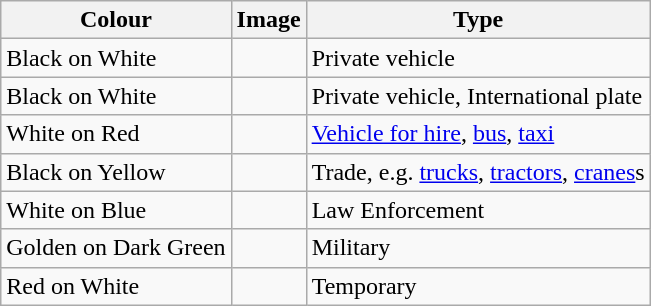<table class=wikitable>
<tr>
<th>Colour</th>
<th>Image</th>
<th>Type</th>
</tr>
<tr>
<td>Black on White</td>
<td></td>
<td>Private vehicle</td>
</tr>
<tr>
<td>Black on White</td>
<td></td>
<td>Private vehicle, International plate</td>
</tr>
<tr>
<td>White on Red</td>
<td></td>
<td><a href='#'>Vehicle for hire</a>, <a href='#'>bus</a>, <a href='#'>taxi</a></td>
</tr>
<tr>
<td>Black on Yellow</td>
<td></td>
<td>Trade, e.g. <a href='#'>trucks</a>, <a href='#'>tractors</a>, <a href='#'>cranes</a>s</td>
</tr>
<tr>
<td>White on Blue</td>
<td></td>
<td>Law Enforcement</td>
</tr>
<tr>
<td>Golden on Dark Green</td>
<td></td>
<td>Military</td>
</tr>
<tr>
<td>Red on White</td>
<td></td>
<td>Temporary</td>
</tr>
</table>
